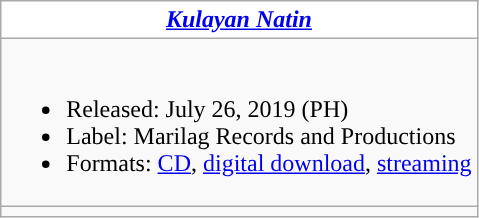<table class="wikitable mw-collapsible ">
<tr>
<th colspan=5 style="background: #FFFFFF; color: #0C007F;"><em><a href='#'>Kulayan Natin</a></em></th>
</tr>
<tr>
<td><br><ul><li>Released: July 26, 2019 <span>(PH)</span></li><li>Label: Marilag Records and Productions</li><li>Formats: <a href='#'>CD</a>, <a href='#'>digital download</a>, <a href='#'>streaming</a></li></ul></td>
</tr>
<tr>
<td></td>
</tr>
</table>
